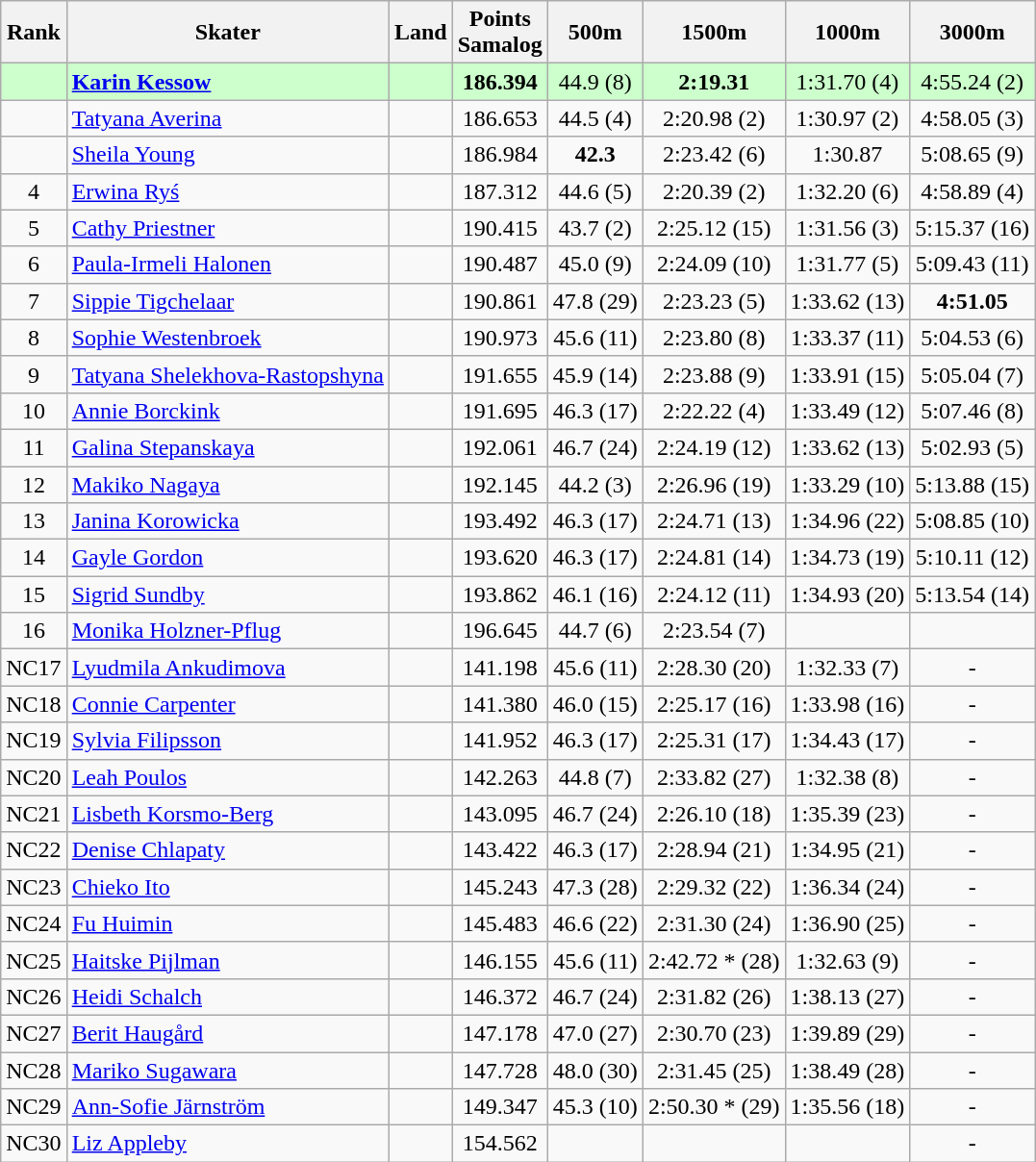<table class="wikitable sortable" style="text-align:center">
<tr>
<th>Rank</th>
<th>Skater</th>
<th>Land</th>
<th>Points <br> Samalog</th>
<th>500m</th>
<th>1500m</th>
<th>1000m</th>
<th>3000m</th>
</tr>
<tr bgcolor=ccffcc>
<td></td>
<td align=left><strong><a href='#'>Karin Kessow</a></strong></td>
<td align=left></td>
<td><strong>186.394</strong></td>
<td>44.9 (8)</td>
<td><strong>2:19.31</strong> </td>
<td>1:31.70 (4)</td>
<td>4:55.24 (2)</td>
</tr>
<tr>
<td></td>
<td align=left><a href='#'>Tatyana Averina</a></td>
<td align=left></td>
<td>186.653</td>
<td>44.5 (4)</td>
<td>2:20.98 (2)</td>
<td>1:30.97 (2)</td>
<td>4:58.05 (3)</td>
</tr>
<tr>
<td></td>
<td align=left><a href='#'>Sheila Young</a></td>
<td align=left></td>
<td>186.984</td>
<td><strong>42.3</strong> </td>
<td>2:23.42 (6)</td>
<td>1:30.87 </td>
<td>5:08.65 (9)</td>
</tr>
<tr>
<td>4</td>
<td align=left><a href='#'>Erwina Ryś</a></td>
<td align=left></td>
<td>187.312</td>
<td>44.6 (5)</td>
<td>2:20.39 (2)</td>
<td>1:32.20 (6)</td>
<td>4:58.89 (4)</td>
</tr>
<tr>
<td>5</td>
<td align=left><a href='#'>Cathy Priestner</a></td>
<td align=left></td>
<td>190.415</td>
<td>43.7 (2)</td>
<td>2:25.12 (15)</td>
<td>1:31.56 (3)</td>
<td>5:15.37 (16)</td>
</tr>
<tr>
<td>6</td>
<td align=left><a href='#'>Paula-Irmeli Halonen</a></td>
<td align=left></td>
<td>190.487</td>
<td>45.0 (9)</td>
<td>2:24.09 (10)</td>
<td>1:31.77 (5)</td>
<td>5:09.43 (11)</td>
</tr>
<tr>
<td>7</td>
<td align=left><a href='#'>Sippie Tigchelaar</a></td>
<td align=left></td>
<td>190.861</td>
<td>47.8 (29)</td>
<td>2:23.23 (5)</td>
<td>1:33.62 (13)</td>
<td><strong>4:51.05</strong> </td>
</tr>
<tr>
<td>8</td>
<td align=left><a href='#'>Sophie Westenbroek</a></td>
<td align=left></td>
<td>190.973</td>
<td>45.6 (11)</td>
<td>2:23.80 (8)</td>
<td>1:33.37 (11)</td>
<td>5:04.53 (6)</td>
</tr>
<tr>
<td>9</td>
<td align=left><a href='#'>Tatyana Shelekhova-Rastopshyna</a></td>
<td align=left></td>
<td>191.655</td>
<td>45.9 (14)</td>
<td>2:23.88 (9)</td>
<td>1:33.91 (15)</td>
<td>5:05.04 (7)</td>
</tr>
<tr>
<td>10</td>
<td align=left><a href='#'>Annie Borckink</a></td>
<td align=left></td>
<td>191.695</td>
<td>46.3 (17)</td>
<td>2:22.22 (4)</td>
<td>1:33.49 (12)</td>
<td>5:07.46 (8)</td>
</tr>
<tr>
<td>11</td>
<td align=left><a href='#'>Galina Stepanskaya</a></td>
<td align=left></td>
<td>192.061</td>
<td>46.7 (24)</td>
<td>2:24.19 (12)</td>
<td>1:33.62 (13)</td>
<td>5:02.93 (5)</td>
</tr>
<tr>
<td>12</td>
<td align=left><a href='#'>Makiko Nagaya</a></td>
<td align=left></td>
<td>192.145</td>
<td>44.2 (3)</td>
<td>2:26.96 (19)</td>
<td>1:33.29 (10)</td>
<td>5:13.88 (15)</td>
</tr>
<tr>
<td>13</td>
<td align=left><a href='#'>Janina Korowicka</a></td>
<td align=left></td>
<td>193.492</td>
<td>46.3 (17)</td>
<td>2:24.71 (13)</td>
<td>1:34.96 (22)</td>
<td>5:08.85 (10)</td>
</tr>
<tr>
<td>14</td>
<td align=left><a href='#'>Gayle Gordon</a></td>
<td align=left></td>
<td>193.620</td>
<td>46.3 (17)</td>
<td>2:24.81 (14)</td>
<td>1:34.73 (19)</td>
<td>5:10.11 (12)</td>
</tr>
<tr>
<td>15</td>
<td align=left><a href='#'>Sigrid Sundby</a></td>
<td align=left></td>
<td>193.862</td>
<td>46.1 (16)</td>
<td>2:24.12 (11)</td>
<td>1:34.93 (20)</td>
<td>5:13.54 (14)</td>
</tr>
<tr>
<td>16</td>
<td align=left><a href='#'>Monika Holzner-Pflug</a></td>
<td align=left></td>
<td>196.645</td>
<td>44.7 (6)</td>
<td>2:23.54 (7)</td>
<td></td>
<td></td>
</tr>
<tr>
<td>NC17</td>
<td align=left><a href='#'>Lyudmila Ankudimova</a></td>
<td align=left></td>
<td>141.198</td>
<td>45.6 (11)</td>
<td>2:28.30 (20)</td>
<td>1:32.33 (7)</td>
<td>-</td>
</tr>
<tr>
<td>NC18</td>
<td align=left><a href='#'>Connie Carpenter</a></td>
<td align=left></td>
<td>141.380</td>
<td>46.0 (15)</td>
<td>2:25.17 (16)</td>
<td>1:33.98 (16)</td>
<td>-</td>
</tr>
<tr>
<td>NC19</td>
<td align=left><a href='#'>Sylvia Filipsson</a></td>
<td align=left></td>
<td>141.952</td>
<td>46.3 (17)</td>
<td>2:25.31 (17)</td>
<td>1:34.43 (17)</td>
<td>-</td>
</tr>
<tr>
<td>NC20</td>
<td align=left><a href='#'>Leah Poulos</a></td>
<td align=left></td>
<td>142.263</td>
<td>44.8 (7)</td>
<td>2:33.82 (27)</td>
<td>1:32.38 (8)</td>
<td>-</td>
</tr>
<tr>
<td>NC21</td>
<td align=left><a href='#'>Lisbeth Korsmo-Berg</a></td>
<td align=left></td>
<td>143.095</td>
<td>46.7 (24)</td>
<td>2:26.10 (18)</td>
<td>1:35.39 (23)</td>
<td>-</td>
</tr>
<tr>
<td>NC22</td>
<td align=left><a href='#'>Denise Chlapaty</a></td>
<td align=left></td>
<td>143.422</td>
<td>46.3 (17)</td>
<td>2:28.94 (21)</td>
<td>1:34.95 (21)</td>
<td>-</td>
</tr>
<tr>
<td>NC23</td>
<td align=left><a href='#'>Chieko Ito</a></td>
<td align=left></td>
<td>145.243</td>
<td>47.3 (28)</td>
<td>2:29.32 (22)</td>
<td>1:36.34 (24)</td>
<td>-</td>
</tr>
<tr>
<td>NC24</td>
<td align=left><a href='#'>Fu Huimin</a></td>
<td align=left></td>
<td>145.483</td>
<td>46.6 (22)</td>
<td>2:31.30 (24)</td>
<td>1:36.90 (25)</td>
<td>-</td>
</tr>
<tr>
<td>NC25</td>
<td align=left><a href='#'>Haitske Pijlman</a></td>
<td align=left></td>
<td>146.155</td>
<td>45.6 (11)</td>
<td>2:42.72 * (28)</td>
<td>1:32.63 (9)</td>
<td>-</td>
</tr>
<tr>
<td>NC26</td>
<td align=left><a href='#'>Heidi Schalch</a></td>
<td align=left></td>
<td>146.372</td>
<td>46.7 (24)</td>
<td>2:31.82 (26)</td>
<td>1:38.13 (27)</td>
<td>-</td>
</tr>
<tr>
<td>NC27</td>
<td align=left><a href='#'>Berit Haugård</a></td>
<td align=left></td>
<td>147.178</td>
<td>47.0 (27)</td>
<td>2:30.70 (23)</td>
<td>1:39.89 (29)</td>
<td>-</td>
</tr>
<tr>
<td>NC28</td>
<td align=left><a href='#'>Mariko Sugawara</a></td>
<td align=left></td>
<td>147.728</td>
<td>48.0 (30)</td>
<td>2:31.45 (25)</td>
<td>1:38.49 (28)</td>
<td>-</td>
</tr>
<tr>
<td>NC29</td>
<td align=left><a href='#'>Ann-Sofie Järnström</a></td>
<td align=left></td>
<td>149.347</td>
<td>45.3 (10)</td>
<td>2:50.30 * (29)</td>
<td>1:35.56 (18)</td>
<td>-</td>
</tr>
<tr>
<td>NC30</td>
<td align=left><a href='#'>Liz Appleby</a></td>
<td align=left></td>
<td>154.562</td>
<td></td>
<td></td>
<td></td>
<td>-</td>
</tr>
</table>
